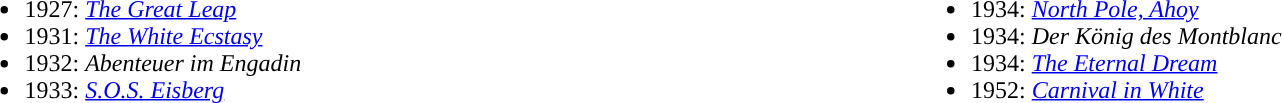<table width="100%" align="center|">
<tr>
<td width="50% valign="top"><br><ul><li>1927: <em><a href='#'>The Great Leap</a></em></li><li>1931: <em><a href='#'>The White Ecstasy</a></em></li><li>1932: <em>Abenteuer im Engadin</em></li><li>1933: <em><a href='#'>S.O.S. Eisberg</a></em></li></ul></td>
<td width="50% valign="top"><br><ul><li>1934: <em><a href='#'>North Pole, Ahoy</a></em></li><li>1934: <em>Der König des Montblanc</em></li><li>1934: <em><a href='#'>The Eternal Dream</a></em></li><li>1952: <em><a href='#'>Carnival in White</a></em></li></ul></td>
</tr>
<tr>
</tr>
</table>
